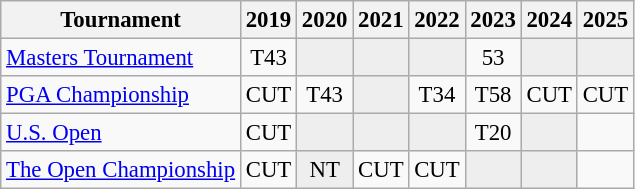<table class="wikitable" style="font-size:95%;text-align:center;">
<tr>
<th>Tournament</th>
<th>2019</th>
<th>2020</th>
<th>2021</th>
<th>2022</th>
<th>2023</th>
<th>2024</th>
<th>2025</th>
</tr>
<tr>
<td align=left><a href='#'>Masters Tournament</a></td>
<td>T43</td>
<td style="background:#eeeeee;"></td>
<td style="background:#eeeeee;"></td>
<td style="background:#eeeeee;"></td>
<td>53</td>
<td style="background:#eeeeee;"></td>
<td style="background:#eeeeee;"></td>
</tr>
<tr>
<td align=left><a href='#'>PGA Championship</a></td>
<td>CUT</td>
<td>T43</td>
<td style="background:#eeeeee;"></td>
<td>T34</td>
<td>T58</td>
<td>CUT</td>
<td>CUT</td>
</tr>
<tr>
<td align=left><a href='#'>U.S. Open</a></td>
<td>CUT</td>
<td style="background:#eeeeee;"></td>
<td style="background:#eeeeee;"></td>
<td style="background:#eeeeee;"></td>
<td>T20</td>
<td style="background:#eeeeee;"></td>
<td></td>
</tr>
<tr>
<td align=left><a href='#'>The Open Championship</a></td>
<td>CUT</td>
<td style="background:#eeeeee;">NT</td>
<td>CUT</td>
<td>CUT</td>
<td style="background:#eeeeee;"></td>
<td style="background:#eeeeee;"></td>
<td></td>
</tr>
</table>
